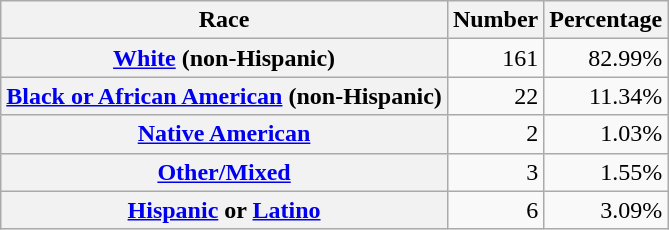<table class="wikitable" style="text-align:right">
<tr>
<th scope="col">Race</th>
<th scope="col">Number</th>
<th scope="col">Percentage</th>
</tr>
<tr>
<th scope="row"><a href='#'>White</a> (non-Hispanic)</th>
<td>161</td>
<td>82.99%</td>
</tr>
<tr>
<th scope="row"><a href='#'>Black or African American</a> (non-Hispanic)</th>
<td>22</td>
<td>11.34%</td>
</tr>
<tr>
<th scope="row"><a href='#'>Native American</a></th>
<td>2</td>
<td>1.03%</td>
</tr>
<tr>
<th scope="row"><a href='#'>Other/Mixed</a></th>
<td>3</td>
<td>1.55%</td>
</tr>
<tr>
<th scope="row"><a href='#'>Hispanic</a> or <a href='#'>Latino</a></th>
<td>6</td>
<td>3.09%</td>
</tr>
</table>
